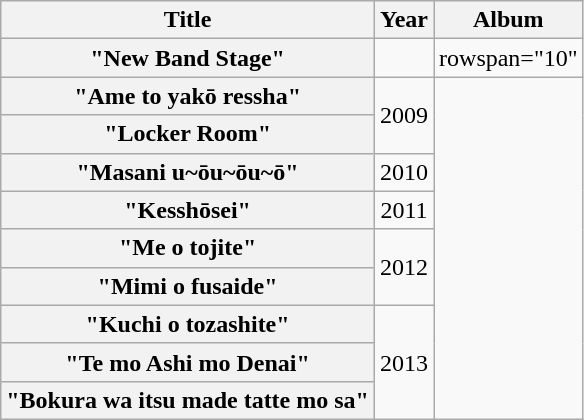<table class="wikitable plainrowheaders">
<tr>
<th scope="col">Title</th>
<th scope="col">Year</th>
<th scope="col">Album</th>
</tr>
<tr>
<th scope="row">"New Band Stage"</th>
<td></td>
<td>rowspan="10" </td>
</tr>
<tr>
<th scope="row">"Ame to yakō ressha"<br></th>
<td rowspan="2" align="center">2009</td>
</tr>
<tr>
<th scope="row">"Locker Room"</th>
</tr>
<tr>
<th scope="row">"Masani u~ōu~ōu~ō"<br></th>
<td align="center">2010</td>
</tr>
<tr>
<th scope="row">"Kesshōsei"<br></th>
<td align="center">2011</td>
</tr>
<tr>
<th scope="row">"Me o tojite"<br></th>
<td align="center" rowspan="2">2012</td>
</tr>
<tr>
<th scope="row">"Mimi o fusaide"<br></th>
</tr>
<tr>
<th scope="row">"Kuchi o tozashite"<br></th>
<td align="center" rowspan="3">2013</td>
</tr>
<tr>
<th scope="row">"Te mo Ashi mo Denai"<br></th>
</tr>
<tr>
<th scope="row">"Bokura wa itsu made tatte mo sa"<br></th>
</tr>
</table>
